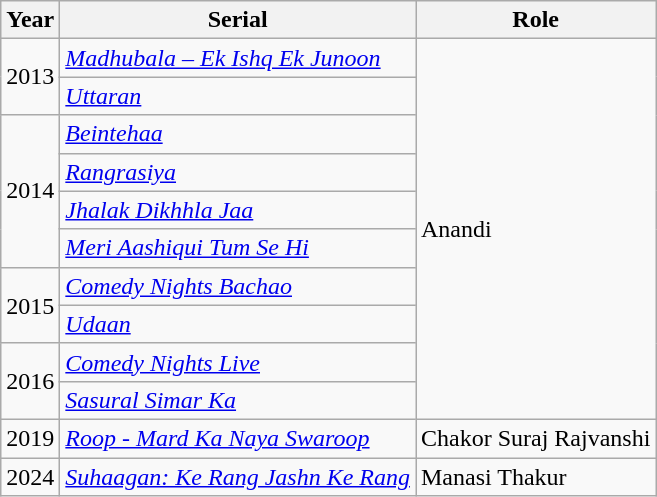<table class="wikitable sortable">
<tr>
<th>Year</th>
<th>Serial</th>
<th>Role</th>
</tr>
<tr>
<td rowspan="2">2013</td>
<td><em><a href='#'>Madhubala – Ek Ishq Ek Junoon</a></em></td>
<td rowspan="10">Anandi</td>
</tr>
<tr>
<td><em><a href='#'>Uttaran</a></em></td>
</tr>
<tr>
<td rowspan="4">2014</td>
<td><em><a href='#'>Beintehaa</a></em></td>
</tr>
<tr>
<td><em><a href='#'>Rangrasiya</a></em></td>
</tr>
<tr>
<td><em><a href='#'>Jhalak Dikhhla Jaa</a></em></td>
</tr>
<tr>
<td><em><a href='#'>Meri Aashiqui Tum Se Hi</a></em></td>
</tr>
<tr>
<td rowspan="2">2015</td>
<td><em><a href='#'>Comedy Nights Bachao</a></em></td>
</tr>
<tr>
<td><em><a href='#'>Udaan</a></em></td>
</tr>
<tr>
<td rowspan="2">2016</td>
<td><em><a href='#'>Comedy Nights Live</a></em></td>
</tr>
<tr>
<td><em><a href='#'>Sasural Simar Ka</a></em></td>
</tr>
<tr>
<td>2019</td>
<td><em><a href='#'>Roop - Mard Ka Naya Swaroop</a></em></td>
<td>Chakor Suraj Rajvanshi</td>
</tr>
<tr>
<td>2024</td>
<td><em><a href='#'>Suhaagan: Ke Rang Jashn Ke Rang</a></em></td>
<td>Manasi Thakur</td>
</tr>
</table>
